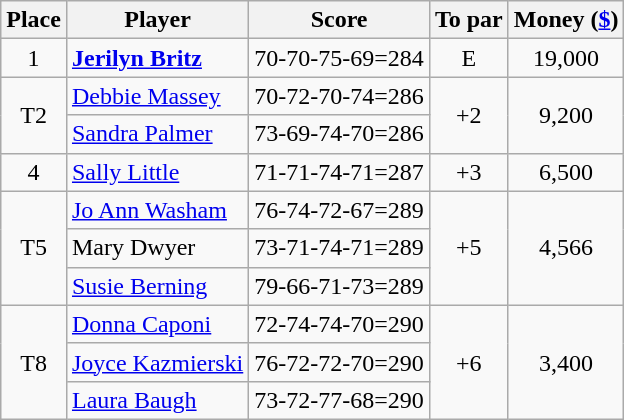<table class="wikitable">
<tr>
<th>Place</th>
<th>Player</th>
<th>Score</th>
<th>To par</th>
<th>Money (<a href='#'>$</a>)</th>
</tr>
<tr>
<td align=center>1</td>
<td> <strong><a href='#'>Jerilyn Britz</a></strong></td>
<td>70-70-75-69=284</td>
<td align=center>E</td>
<td align=center>19,000</td>
</tr>
<tr>
<td align=center rowspan=2>T2</td>
<td> <a href='#'>Debbie Massey</a></td>
<td>70-72-70-74=286</td>
<td align=center rowspan=2>+2</td>
<td align=center rowspan=2>9,200</td>
</tr>
<tr>
<td> <a href='#'>Sandra Palmer</a></td>
<td>73-69-74-70=286</td>
</tr>
<tr>
<td align=center>4</td>
<td> <a href='#'>Sally Little</a></td>
<td>71-71-74-71=287</td>
<td align=center>+3</td>
<td align=center>6,500</td>
</tr>
<tr>
<td align=center rowspan=3>T5</td>
<td> <a href='#'>Jo Ann Washam</a></td>
<td>76-74-72-67=289</td>
<td align=center rowspan=3>+5</td>
<td align=center rowspan=3>4,566</td>
</tr>
<tr>
<td> Mary Dwyer</td>
<td>73-71-74-71=289</td>
</tr>
<tr>
<td> <a href='#'>Susie Berning</a></td>
<td>79-66-71-73=289</td>
</tr>
<tr>
<td align=center rowspan=3>T8</td>
<td> <a href='#'>Donna Caponi</a></td>
<td>72-74-74-70=290</td>
<td align=center rowspan=3>+6</td>
<td align=center rowspan=3>3,400</td>
</tr>
<tr>
<td> <a href='#'>Joyce Kazmierski</a></td>
<td>76-72-72-70=290</td>
</tr>
<tr>
<td> <a href='#'>Laura Baugh</a></td>
<td>73-72-77-68=290</td>
</tr>
</table>
